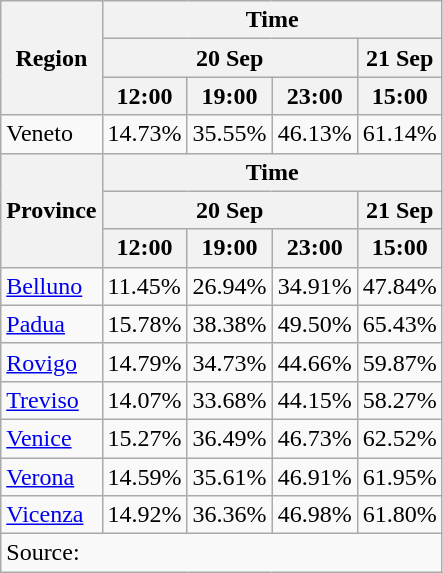<table class="wikitable" style=text-align:left>
<tr>
<th rowspan=3>Region</th>
<th colspan=4>Time</th>
</tr>
<tr>
<th colspan=3>20 Sep</th>
<th>21 Sep</th>
</tr>
<tr>
<th>12:00</th>
<th>19:00</th>
<th>23:00</th>
<th>15:00</th>
</tr>
<tr>
<td>Veneto</td>
<td>14.73%</td>
<td>35.55%</td>
<td>46.13%</td>
<td>61.14%</td>
</tr>
<tr>
<th rowspan="3">Province</th>
<th colspan="4">Time</th>
</tr>
<tr>
<th colspan=3>20 Sep</th>
<th>21 Sep</th>
</tr>
<tr>
<th>12:00</th>
<th>19:00</th>
<th>23:00</th>
<th>15:00</th>
</tr>
<tr>
<td><a href='#'>Belluno</a></td>
<td>11.45%</td>
<td>26.94%</td>
<td>34.91%</td>
<td>47.84%</td>
</tr>
<tr>
<td><a href='#'>Padua</a></td>
<td>15.78%</td>
<td>38.38%</td>
<td>49.50%</td>
<td>65.43%</td>
</tr>
<tr>
<td><a href='#'>Rovigo</a></td>
<td>14.79%</td>
<td>34.73%</td>
<td>44.66%</td>
<td>59.87%</td>
</tr>
<tr>
<td><a href='#'>Treviso</a></td>
<td>14.07%</td>
<td>33.68%</td>
<td>44.15%</td>
<td>58.27%</td>
</tr>
<tr>
<td><a href='#'>Venice</a></td>
<td>15.27%</td>
<td>36.49%</td>
<td>46.73%</td>
<td>62.52%</td>
</tr>
<tr>
<td><a href='#'>Verona</a></td>
<td>14.59%</td>
<td>35.61%</td>
<td>46.91%</td>
<td>61.95%</td>
</tr>
<tr>
<td><a href='#'>Vicenza</a></td>
<td>14.92%</td>
<td>36.36%</td>
<td>46.98%</td>
<td>61.80%</td>
</tr>
<tr>
<td colspan=5>Source: </td>
</tr>
</table>
